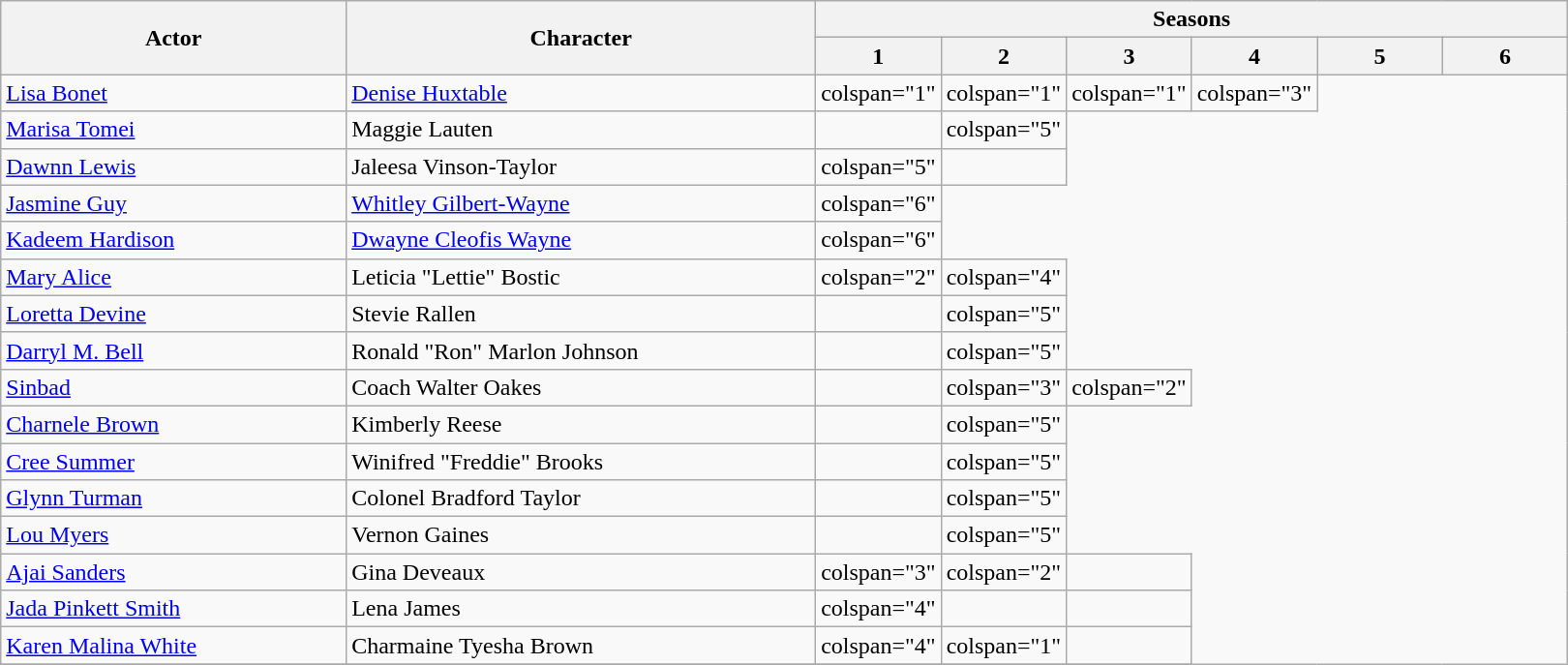<table class="wikitable">
<tr>
<th rowspan="2" style="width: 160px;">Actor</th>
<th rowspan="2" style="width: 220px;">Character</th>
<th colspan="6">Seasons</th>
</tr>
<tr>
<th style="width:8%;">1</th>
<th style="width:8%;">2</th>
<th style="width:8%;">3</th>
<th style="width:8%;">4</th>
<th style="width:8%;">5</th>
<th style="width:8%;">6</th>
</tr>
<tr>
<td><a href='#'>Lisa Bonet</a></td>
<td><a href='#'>Denise Huxtable</a></td>
<td>colspan="1" </td>
<td>colspan="1" </td>
<td>colspan="1" </td>
<td>colspan="3" </td>
</tr>
<tr>
<td><a href='#'>Marisa Tomei</a></td>
<td>Maggie Lauten</td>
<td></td>
<td>colspan="5" </td>
</tr>
<tr>
<td><a href='#'>Dawnn Lewis</a></td>
<td>Jaleesa Vinson-Taylor</td>
<td>colspan="5" </td>
<td></td>
</tr>
<tr>
<td><a href='#'>Jasmine Guy</a></td>
<td><a href='#'>Whitley Gilbert-Wayne</a></td>
<td>colspan="6" </td>
</tr>
<tr>
<td><a href='#'>Kadeem Hardison</a></td>
<td><a href='#'>Dwayne Cleofis Wayne</a></td>
<td>colspan="6" </td>
</tr>
<tr>
<td><a href='#'>Mary Alice</a></td>
<td>Leticia "Lettie" Bostic</td>
<td>colspan="2" </td>
<td>colspan="4" </td>
</tr>
<tr>
<td><a href='#'>Loretta Devine</a></td>
<td>Stevie Rallen</td>
<td></td>
<td>colspan="5" </td>
</tr>
<tr>
<td><a href='#'>Darryl M. Bell</a></td>
<td>Ronald "Ron" Marlon Johnson</td>
<td></td>
<td>colspan="5" </td>
</tr>
<tr>
<td><a href='#'>Sinbad</a></td>
<td>Coach Walter Oakes</td>
<td></td>
<td>colspan="3" </td>
<td>colspan="2" </td>
</tr>
<tr>
<td><a href='#'>Charnele Brown</a></td>
<td>Kimberly Reese</td>
<td></td>
<td>colspan="5" </td>
</tr>
<tr>
<td><a href='#'>Cree Summer</a></td>
<td>Winifred "Freddie" Brooks</td>
<td></td>
<td>colspan="5" </td>
</tr>
<tr>
<td><a href='#'>Glynn Turman</a></td>
<td>Colonel Bradford Taylor</td>
<td></td>
<td>colspan="5" </td>
</tr>
<tr>
<td><a href='#'>Lou Myers</a></td>
<td>Vernon Gaines</td>
<td></td>
<td>colspan="5" </td>
</tr>
<tr>
<td><a href='#'>Ajai Sanders</a></td>
<td>Gina Deveaux</td>
<td>colspan="3" </td>
<td>colspan="2" </td>
<td></td>
</tr>
<tr>
<td><a href='#'>Jada Pinkett Smith</a></td>
<td>Lena James</td>
<td>colspan="4" </td>
<td></td>
<td></td>
</tr>
<tr>
<td><a href='#'>Karen Malina White</a></td>
<td>Charmaine Tyesha Brown</td>
<td>colspan="4" </td>
<td>colspan="1" </td>
<td></td>
</tr>
<tr>
</tr>
</table>
